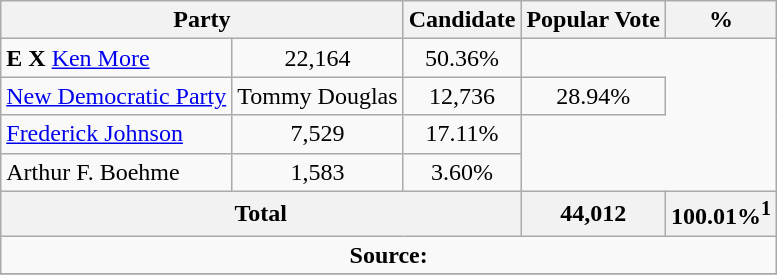<table class="wikitable">
<tr>
<th colspan="2">Party</th>
<th>Candidate</th>
<th>Popular Vote</th>
<th>%</th>
</tr>
<tr>
<td><strong>E</strong> <strong>X</strong> <a href='#'>Ken More</a></td>
<td align=center>22,164</td>
<td align=center>50.36%</td>
</tr>
<tr>
<td><a href='#'>New Democratic Party</a></td>
<td>Tommy Douglas</td>
<td align=center>12,736</td>
<td align=center>28.94%</td>
</tr>
<tr>
<td><a href='#'>Frederick Johnson</a></td>
<td align=center>7,529</td>
<td align=center>17.11%</td>
</tr>
<tr>
<td>Arthur F. Boehme</td>
<td align=center>1,583</td>
<td align=center>3.60%</td>
</tr>
<tr>
<th colspan=3>Total</th>
<th>44,012</th>
<th>100.01%<sup>1</sup></th>
</tr>
<tr>
<td align="center" colspan=5><strong>Source:</strong> </td>
</tr>
<tr>
</tr>
</table>
